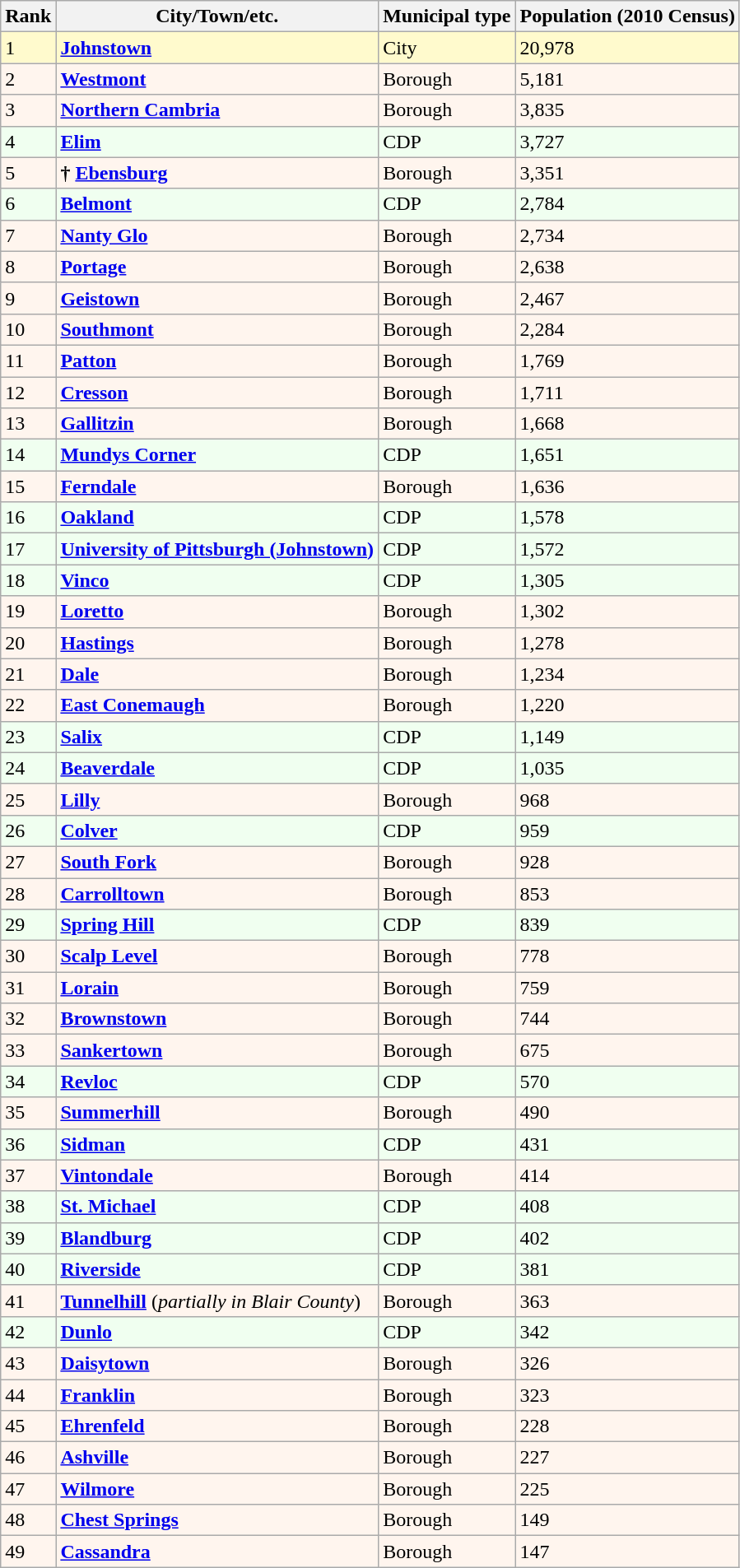<table class="wikitable sortable">
<tr>
<th>Rank</th>
<th>City/Town/etc.</th>
<th>Municipal type</th>
<th>Population (2010 Census)</th>
</tr>
<tr style="background-color:#FFFACD;">
<td>1</td>
<td><strong><a href='#'>Johnstown</a></strong></td>
<td>City</td>
<td>20,978</td>
</tr>
<tr style="background-color:#FFF5EE;">
<td>2</td>
<td><strong><a href='#'>Westmont</a></strong></td>
<td>Borough</td>
<td>5,181</td>
</tr>
<tr style="background-color:#FFF5EE;">
<td>3</td>
<td><strong><a href='#'>Northern Cambria</a></strong></td>
<td>Borough</td>
<td>3,835</td>
</tr>
<tr style="background-color:#F0FFF0;">
<td>4</td>
<td><strong><a href='#'>Elim</a></strong></td>
<td>CDP</td>
<td>3,727</td>
</tr>
<tr style="background-color:#FFF5EE;">
<td>5</td>
<td><strong>† <a href='#'>Ebensburg</a></strong></td>
<td>Borough</td>
<td>3,351</td>
</tr>
<tr style="background-color:#F0FFF0;">
<td>6</td>
<td><strong><a href='#'>Belmont</a></strong></td>
<td>CDP</td>
<td>2,784</td>
</tr>
<tr style="background-color:#FFF5EE;">
<td>7</td>
<td><strong><a href='#'>Nanty Glo</a></strong></td>
<td>Borough</td>
<td>2,734</td>
</tr>
<tr style="background-color:#FFF5EE;">
<td>8</td>
<td><strong><a href='#'>Portage</a></strong></td>
<td>Borough</td>
<td>2,638</td>
</tr>
<tr style="background-color:#FFF5EE;">
<td>9</td>
<td><strong><a href='#'>Geistown</a></strong></td>
<td>Borough</td>
<td>2,467</td>
</tr>
<tr style="background-color:#FFF5EE;">
<td>10</td>
<td><strong><a href='#'>Southmont</a></strong></td>
<td>Borough</td>
<td>2,284</td>
</tr>
<tr style="background-color:#FFF5EE;">
<td>11</td>
<td><strong><a href='#'>Patton</a></strong></td>
<td>Borough</td>
<td>1,769</td>
</tr>
<tr style="background-color:#FFF5EE;">
<td>12</td>
<td><strong><a href='#'>Cresson</a></strong></td>
<td>Borough</td>
<td>1,711</td>
</tr>
<tr style="background-color:#FFF5EE;">
<td>13</td>
<td><strong><a href='#'>Gallitzin</a></strong></td>
<td>Borough</td>
<td>1,668</td>
</tr>
<tr style="background-color:#F0FFF0;">
<td>14</td>
<td><strong><a href='#'>Mundys Corner</a></strong></td>
<td>CDP</td>
<td>1,651</td>
</tr>
<tr style="background-color:#FFF5EE;">
<td>15</td>
<td><strong><a href='#'>Ferndale</a></strong></td>
<td>Borough</td>
<td>1,636</td>
</tr>
<tr style="background-color:#F0FFF0;">
<td>16</td>
<td><strong><a href='#'>Oakland</a></strong></td>
<td>CDP</td>
<td>1,578</td>
</tr>
<tr style="background-color:#F0FFF0;">
<td>17</td>
<td><strong><a href='#'>University of Pittsburgh (Johnstown)</a></strong></td>
<td>CDP</td>
<td>1,572</td>
</tr>
<tr style="background-color:#F0FFF0;">
<td>18</td>
<td><strong><a href='#'>Vinco</a></strong></td>
<td>CDP</td>
<td>1,305</td>
</tr>
<tr style="background-color:#FFF5EE;">
<td>19</td>
<td><strong><a href='#'>Loretto</a></strong></td>
<td>Borough</td>
<td>1,302</td>
</tr>
<tr style="background-color:#FFF5EE;">
<td>20</td>
<td><strong><a href='#'>Hastings</a></strong></td>
<td>Borough</td>
<td>1,278</td>
</tr>
<tr style="background-color:#FFF5EE;">
<td>21</td>
<td><strong><a href='#'>Dale</a></strong></td>
<td>Borough</td>
<td>1,234</td>
</tr>
<tr style="background-color:#FFF5EE;">
<td>22</td>
<td><strong><a href='#'>East Conemaugh</a></strong></td>
<td>Borough</td>
<td>1,220</td>
</tr>
<tr style="background-color:#F0FFF0;">
<td>23</td>
<td><strong><a href='#'>Salix</a></strong></td>
<td>CDP</td>
<td>1,149</td>
</tr>
<tr style="background-color:#F0FFF0;">
<td>24</td>
<td><strong><a href='#'>Beaverdale</a></strong></td>
<td>CDP</td>
<td>1,035</td>
</tr>
<tr style="background-color:#FFF5EE;">
<td>25</td>
<td><strong><a href='#'>Lilly</a></strong></td>
<td>Borough</td>
<td>968</td>
</tr>
<tr style="background-color:#F0FFF0;">
<td>26</td>
<td><strong><a href='#'>Colver</a></strong></td>
<td>CDP</td>
<td>959</td>
</tr>
<tr style="background-color:#FFF5EE;">
<td>27</td>
<td><strong><a href='#'>South Fork</a></strong></td>
<td>Borough</td>
<td>928</td>
</tr>
<tr style="background-color:#FFF5EE;">
<td>28</td>
<td><strong><a href='#'>Carrolltown</a></strong></td>
<td>Borough</td>
<td>853</td>
</tr>
<tr style="background-color:#F0FFF0;">
<td>29</td>
<td><strong><a href='#'>Spring Hill</a></strong></td>
<td>CDP</td>
<td>839</td>
</tr>
<tr style="background-color:#FFF5EE;">
<td>30</td>
<td><strong><a href='#'>Scalp Level</a></strong></td>
<td>Borough</td>
<td>778</td>
</tr>
<tr style="background-color:#FFF5EE;">
<td>31</td>
<td><strong><a href='#'>Lorain</a></strong></td>
<td>Borough</td>
<td>759</td>
</tr>
<tr style="background-color:#FFF5EE;">
<td>32</td>
<td><strong><a href='#'>Brownstown</a></strong></td>
<td>Borough</td>
<td>744</td>
</tr>
<tr style="background-color:#FFF5EE;">
<td>33</td>
<td><strong><a href='#'>Sankertown</a></strong></td>
<td>Borough</td>
<td>675</td>
</tr>
<tr style="background-color:#F0FFF0;">
<td>34</td>
<td><strong><a href='#'>Revloc</a></strong></td>
<td>CDP</td>
<td>570</td>
</tr>
<tr style="background-color:#FFF5EE;">
<td>35</td>
<td><strong><a href='#'>Summerhill</a></strong></td>
<td>Borough</td>
<td>490</td>
</tr>
<tr style="background-color:#F0FFF0;">
<td>36</td>
<td><strong><a href='#'>Sidman</a></strong></td>
<td>CDP</td>
<td>431</td>
</tr>
<tr style="background-color:#FFF5EE;">
<td>37</td>
<td><strong><a href='#'>Vintondale</a></strong></td>
<td>Borough</td>
<td>414</td>
</tr>
<tr style="background-color:#F0FFF0;">
<td>38</td>
<td><strong><a href='#'>St. Michael</a></strong></td>
<td>CDP</td>
<td>408</td>
</tr>
<tr style="background-color:#F0FFF0;">
<td>39</td>
<td><strong><a href='#'>Blandburg</a></strong></td>
<td>CDP</td>
<td>402</td>
</tr>
<tr style="background-color:#F0FFF0;">
<td>40</td>
<td><strong><a href='#'>Riverside</a></strong></td>
<td>CDP</td>
<td>381</td>
</tr>
<tr style="background-color:#FFF5EE;">
<td>41</td>
<td><strong><a href='#'>Tunnelhill</a></strong> (<em>partially in Blair County</em>)</td>
<td>Borough</td>
<td>363</td>
</tr>
<tr style="background-color:#F0FFF0;">
<td>42</td>
<td><strong><a href='#'>Dunlo</a></strong></td>
<td>CDP</td>
<td>342</td>
</tr>
<tr style="background-color:#FFF5EE;">
<td>43</td>
<td><strong><a href='#'>Daisytown</a></strong></td>
<td>Borough</td>
<td>326</td>
</tr>
<tr style="background-color:#FFF5EE;">
<td>44</td>
<td><strong><a href='#'>Franklin</a></strong></td>
<td>Borough</td>
<td>323</td>
</tr>
<tr style="background-color:#FFF5EE;">
<td>45</td>
<td><strong><a href='#'>Ehrenfeld</a></strong></td>
<td>Borough</td>
<td>228</td>
</tr>
<tr style="background-color:#FFF5EE;">
<td>46</td>
<td><strong><a href='#'>Ashville</a></strong></td>
<td>Borough</td>
<td>227</td>
</tr>
<tr style="background-color:#FFF5EE;">
<td>47</td>
<td><strong><a href='#'>Wilmore</a></strong></td>
<td>Borough</td>
<td>225</td>
</tr>
<tr style="background-color:#FFF5EE;">
<td>48</td>
<td><strong><a href='#'>Chest Springs</a></strong></td>
<td>Borough</td>
<td>149</td>
</tr>
<tr style="background-color:#FFF5EE;">
<td>49</td>
<td><strong><a href='#'>Cassandra</a></strong></td>
<td>Borough</td>
<td>147</td>
</tr>
</table>
